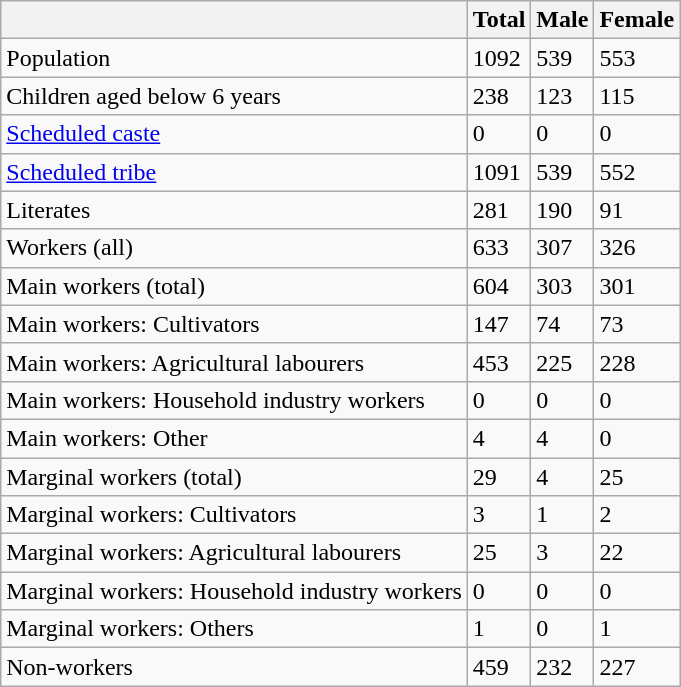<table class="wikitable sortable">
<tr>
<th></th>
<th>Total</th>
<th>Male</th>
<th>Female</th>
</tr>
<tr>
<td>Population</td>
<td>1092</td>
<td>539</td>
<td>553</td>
</tr>
<tr>
<td>Children aged below 6 years</td>
<td>238</td>
<td>123</td>
<td>115</td>
</tr>
<tr>
<td><a href='#'>Scheduled caste</a></td>
<td>0</td>
<td>0</td>
<td>0</td>
</tr>
<tr>
<td><a href='#'>Scheduled tribe</a></td>
<td>1091</td>
<td>539</td>
<td>552</td>
</tr>
<tr>
<td>Literates</td>
<td>281</td>
<td>190</td>
<td>91</td>
</tr>
<tr>
<td>Workers (all)</td>
<td>633</td>
<td>307</td>
<td>326</td>
</tr>
<tr>
<td>Main workers (total)</td>
<td>604</td>
<td>303</td>
<td>301</td>
</tr>
<tr>
<td>Main workers: Cultivators</td>
<td>147</td>
<td>74</td>
<td>73</td>
</tr>
<tr>
<td>Main workers: Agricultural labourers</td>
<td>453</td>
<td>225</td>
<td>228</td>
</tr>
<tr>
<td>Main workers: Household industry workers</td>
<td>0</td>
<td>0</td>
<td>0</td>
</tr>
<tr>
<td>Main workers: Other</td>
<td>4</td>
<td>4</td>
<td>0</td>
</tr>
<tr>
<td>Marginal workers (total)</td>
<td>29</td>
<td>4</td>
<td>25</td>
</tr>
<tr>
<td>Marginal workers: Cultivators</td>
<td>3</td>
<td>1</td>
<td>2</td>
</tr>
<tr>
<td>Marginal workers: Agricultural labourers</td>
<td>25</td>
<td>3</td>
<td>22</td>
</tr>
<tr>
<td>Marginal workers: Household industry workers</td>
<td>0</td>
<td>0</td>
<td>0</td>
</tr>
<tr>
<td>Marginal workers: Others</td>
<td>1</td>
<td>0</td>
<td>1</td>
</tr>
<tr>
<td>Non-workers</td>
<td>459</td>
<td>232</td>
<td>227</td>
</tr>
</table>
